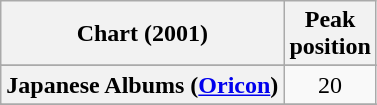<table class="wikitable sortable plainrowheaders" style="text-align:center">
<tr>
<th scope="col">Chart (2001)</th>
<th scope="col">Peak<br>position</th>
</tr>
<tr>
</tr>
<tr>
</tr>
<tr>
<th scope="row">Japanese Albums (<a href='#'>Oricon</a>)</th>
<td align="center">20</td>
</tr>
<tr>
</tr>
<tr>
</tr>
</table>
